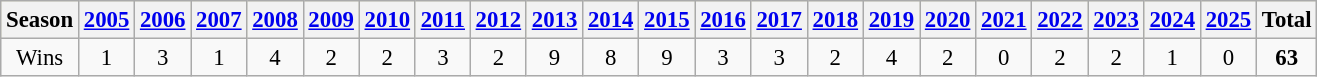<table class="wikitable" style=font-size:95%>
<tr style=background:#ffc>
<th scope=col>Season</th>
<th scope="col"><a href='#'>2005</a></th>
<th scope="col"><a href='#'>2006</a></th>
<th scope="col"><a href='#'>2007</a></th>
<th scope="col"><a href='#'>2008</a></th>
<th scope="col"><a href='#'>2009</a></th>
<th scope="col"><a href='#'>2010</a></th>
<th scope="col"><a href='#'>2011</a></th>
<th scope="col"><a href='#'>2012</a></th>
<th scope="col"><a href='#'>2013</a></th>
<th scope="col"><a href='#'>2014</a></th>
<th scope="col"><a href='#'>2015</a></th>
<th scope="col"><a href='#'>2016</a></th>
<th scope="col"><a href='#'>2017</a></th>
<th scope="col"><a href='#'>2018</a></th>
<th scope="col"><a href='#'>2019</a></th>
<th scope="col"><a href='#'>2020</a></th>
<th scope="col"><a href='#'>2021</a></th>
<th scope="col"><a href='#'>2022</a></th>
<th scope="col"><a href='#'>2023</a></th>
<th scope="col"><a href='#'>2024</a></th>
<th scope="col"><a href='#'>2025</a></th>
<th scope=col>Total</th>
</tr>
<tr align=center>
<td>Wins</td>
<td>1</td>
<td>3</td>
<td>1</td>
<td>4</td>
<td>2</td>
<td>2</td>
<td>3</td>
<td>2</td>
<td>9</td>
<td>8</td>
<td>9</td>
<td>3</td>
<td>3</td>
<td>2</td>
<td>4</td>
<td>2</td>
<td>0</td>
<td>2</td>
<td>2</td>
<td>1</td>
<td>0</td>
<td><strong>63</strong></td>
</tr>
</table>
